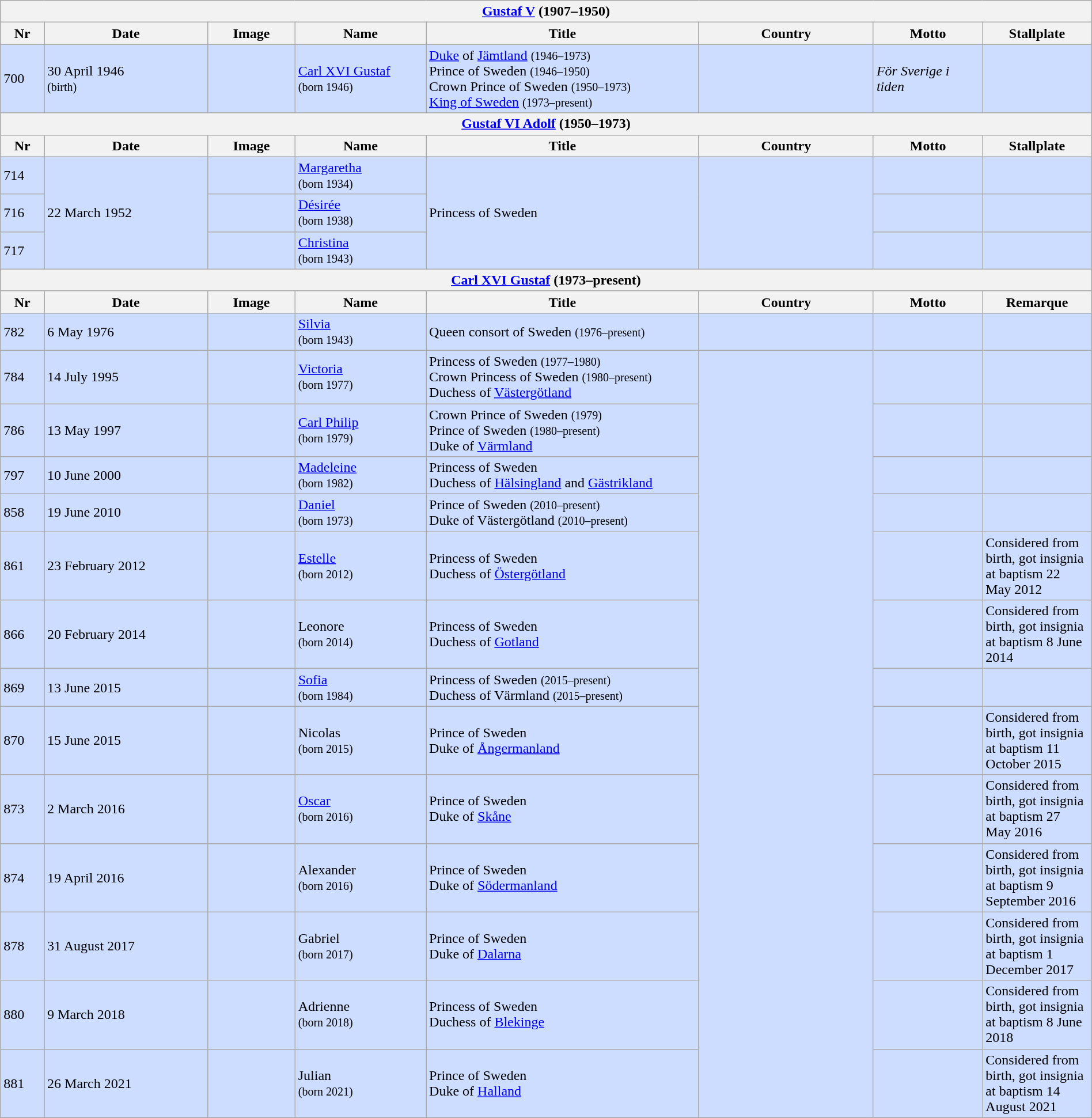<table class="wikitable" width=100%>
<tr>
<th colspan=8><a href='#'>Gustaf V</a> (1907–1950)</th>
</tr>
<tr>
<th width=4%>Nr</th>
<th width=14%>Date</th>
<th width=8%>Image</th>
<th width=12%>Name</th>
<th>Title</th>
<th width=16%>Country</th>
<th width=10%>Motto</th>
<th width=10%>Stallplate</th>
</tr>
<tr bgcolor="#CCDDFF">
<td>700</td>
<td>30 April 1946<br><small>(birth)</small></td>
<td></td>
<td><a href='#'>Carl XVI Gustaf</a><br><small>(born 1946)</small></td>
<td><a href='#'>Duke</a> of <a href='#'>Jämtland</a> <small>(1946–1973)</small><br>Prince of Sweden <small>(1946–1950)</small><br>Crown Prince of Sweden <small>(1950–1973)</small><br><a href='#'>King of Sweden</a> <small>(1973–present)</small></td>
<td></td>
<td><em>För Sverige i tiden</em></td>
<td></td>
</tr>
<tr>
<th colspan=8><a href='#'>Gustaf VI Adolf</a> (1950–1973)</th>
</tr>
<tr>
<th width=4%>Nr</th>
<th width=15%>Date</th>
<th width=8%>Image</th>
<th width=12%>Name</th>
<th>Title</th>
<th width=16%>Country</th>
<th width=10%>Motto</th>
<th width=10%>Stallplate</th>
</tr>
<tr bgcolor="#CCDDFF">
<td>714</td>
<td rowspan="3">22 March 1952</td>
<td></td>
<td><a href='#'>Margaretha</a><br><small>(born 1934)</small></td>
<td rowspan="3">Princess of Sweden</td>
<td rowspan="3"></td>
<td></td>
<td></td>
</tr>
<tr bgcolor="#CCDDFF">
<td>716</td>
<td></td>
<td><a href='#'>Désirée</a><br><small>(born 1938)</small></td>
<td></td>
<td></td>
</tr>
<tr bgcolor="#CCDDFF">
<td>717</td>
<td></td>
<td><a href='#'>Christina</a><br><small>(born 1943)</small></td>
<td></td>
<td></td>
</tr>
<tr>
<th colspan=8><a href='#'>Carl XVI Gustaf</a> (1973–present)</th>
</tr>
<tr>
<th width=4%>Nr</th>
<th width=15%>Date</th>
<th width=8%>Image</th>
<th width=12%>Name</th>
<th>Title</th>
<th width=16%>Country</th>
<th width=10%>Motto</th>
<th width=10%>Remarque</th>
</tr>
<tr bgcolor="#CCDDFF">
<td>782</td>
<td>6 May 1976</td>
<td></td>
<td><a href='#'>Silvia</a><br><small>(born 1943)</small></td>
<td>Queen consort of Sweden <small>(1976–present)</small></td>
<td><br></td>
<td></td>
<td></td>
</tr>
<tr bgcolor="#CCDDFF">
<td>784</td>
<td>14 July 1995</td>
<td></td>
<td><a href='#'>Victoria</a><br><small>(born 1977)</small></td>
<td>Princess of Sweden <small>(1977–1980)</small><br>Crown Princess of Sweden <small>(1980–present)</small><br>Duchess of <a href='#'>Västergötland</a></td>
<td rowspan="13"></td>
<td></td>
<td></td>
</tr>
<tr bgcolor="#CCDDFF">
<td>786</td>
<td>13 May 1997</td>
<td></td>
<td><a href='#'>Carl Philip</a><br><small>(born 1979)</small></td>
<td>Crown Prince of Sweden <small>(1979)</small><br>Prince of Sweden <small>(1980–present)</small><br>Duke of <a href='#'>Värmland</a></td>
<td></td>
<td></td>
</tr>
<tr bgcolor="#CCDDFF">
<td>797</td>
<td>10 June 2000</td>
<td></td>
<td><a href='#'>Madeleine</a><br><small>(born 1982)</small></td>
<td>Princess of Sweden<br>Duchess of <a href='#'>Hälsingland</a> and <a href='#'>Gästrikland</a></td>
<td></td>
<td></td>
</tr>
<tr bgcolor="#CCDDFF">
<td>858</td>
<td>19 June 2010</td>
<td></td>
<td><a href='#'>Daniel</a><br><small>(born 1973)</small></td>
<td>Prince of Sweden <small>(2010–present)</small><br>Duke of Västergötland <small>(2010–present)</small></td>
<td></td>
<td></td>
</tr>
<tr bgcolor="#CCDDFF">
<td>861</td>
<td>23 February 2012</td>
<td></td>
<td><a href='#'>Estelle</a><br><small>(born 2012)</small></td>
<td>Princess of Sweden<br>Duchess of <a href='#'>Östergötland</a></td>
<td></td>
<td> Considered from birth, got insignia at baptism 22 May 2012</td>
</tr>
<tr bgcolor="#CCDDFF">
<td>866</td>
<td>20 February 2014</td>
<td></td>
<td>Leonore<br><small>(born 2014)</small></td>
<td>Princess of Sweden<br>Duchess of <a href='#'>Gotland</a></td>
<td></td>
<td> Considered from birth, got insignia at baptism 8 June 2014</td>
</tr>
<tr bgcolor="#CCDDFF">
<td>869</td>
<td>13 June 2015</td>
<td></td>
<td><a href='#'>Sofia</a><br><small>(born 1984)</small></td>
<td>Princess of Sweden <small>(2015–present)</small><br>Duchess of Värmland <small>(2015–present)</small></td>
<td></td>
<td></td>
</tr>
<tr bgcolor="#CCDDFF">
<td>870</td>
<td>15 June 2015</td>
<td></td>
<td>Nicolas<br><small>(born 2015)</small></td>
<td>Prince of Sweden<br>Duke of <a href='#'>Ångermanland</a></td>
<td></td>
<td> Considered from birth, got insignia at baptism 11 October 2015</td>
</tr>
<tr bgcolor="#CCDDFF">
<td>873</td>
<td>2 March 2016</td>
<td></td>
<td><a href='#'>Oscar</a><br><small>(born 2016)</small></td>
<td>Prince of Sweden<br>Duke of <a href='#'>Skåne</a></td>
<td></td>
<td> Considered from birth, got insignia at baptism 27 May 2016</td>
</tr>
<tr bgcolor="#CCDDFF">
<td>874</td>
<td>19 April 2016</td>
<td></td>
<td>Alexander<br><small>(born 2016)</small></td>
<td>Prince of Sweden<br>Duke of <a href='#'>Södermanland</a></td>
<td></td>
<td> Considered from birth, got insignia at baptism 9 September 2016</td>
</tr>
<tr bgcolor="#CCDDFF">
<td>878</td>
<td>31 August 2017</td>
<td></td>
<td>Gabriel<br><small>(born 2017)</small></td>
<td>Prince of Sweden<br>Duke of <a href='#'>Dalarna</a></td>
<td></td>
<td> Considered from birth, got insignia at baptism 1 December 2017</td>
</tr>
<tr bgcolor="#CCDDFF">
<td>880</td>
<td>9 March 2018</td>
<td></td>
<td>Adrienne<br><small>(born 2018)</small></td>
<td>Princess of Sweden<br>Duchess of <a href='#'>Blekinge</a></td>
<td></td>
<td>Considered from birth, got insignia at baptism 8 June 2018</td>
</tr>
<tr bgcolor="#CCDDFF">
<td>881</td>
<td>26 March 2021</td>
<td></td>
<td>Julian<br><small>(born 2021)</small></td>
<td>Prince of Sweden<br>Duke of <a href='#'>Halland</a></td>
<td></td>
<td>Considered from birth, got insignia at baptism 14 August 2021</td>
</tr>
</table>
